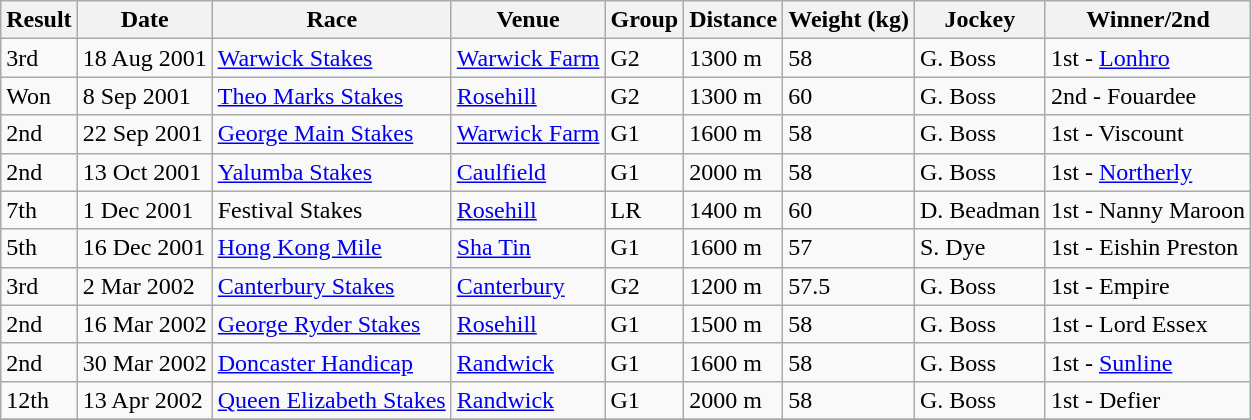<table class="wikitable">
<tr>
<th>Result</th>
<th>Date</th>
<th>Race</th>
<th>Venue</th>
<th>Group</th>
<th>Distance</th>
<th>Weight (kg)</th>
<th>Jockey</th>
<th>Winner/2nd</th>
</tr>
<tr>
<td>3rd</td>
<td>18 Aug 2001</td>
<td><a href='#'>Warwick Stakes</a></td>
<td><a href='#'>Warwick Farm</a></td>
<td>G2</td>
<td>1300 m</td>
<td>58</td>
<td>G. Boss</td>
<td>1st - <a href='#'>Lonhro</a></td>
</tr>
<tr>
<td>Won</td>
<td>8 Sep 2001</td>
<td><a href='#'>Theo Marks Stakes</a></td>
<td><a href='#'>Rosehill</a></td>
<td>G2</td>
<td>1300 m</td>
<td>60</td>
<td>G. Boss</td>
<td>2nd - Fouardee</td>
</tr>
<tr>
<td>2nd</td>
<td>22 Sep 2001</td>
<td><a href='#'>George Main Stakes</a></td>
<td><a href='#'>Warwick Farm</a></td>
<td>G1</td>
<td>1600 m</td>
<td>58</td>
<td>G. Boss</td>
<td>1st - Viscount</td>
</tr>
<tr>
<td>2nd</td>
<td>13 Oct 2001</td>
<td><a href='#'>Yalumba Stakes</a></td>
<td><a href='#'>Caulfield</a></td>
<td>G1</td>
<td>2000 m</td>
<td>58</td>
<td>G. Boss</td>
<td>1st - <a href='#'>Northerly</a></td>
</tr>
<tr>
<td>7th</td>
<td>1 Dec 2001</td>
<td>Festival Stakes</td>
<td><a href='#'>Rosehill</a></td>
<td>LR</td>
<td>1400 m</td>
<td>60</td>
<td>D. Beadman</td>
<td>1st - Nanny Maroon</td>
</tr>
<tr>
<td>5th</td>
<td>16 Dec 2001</td>
<td><a href='#'>Hong Kong Mile</a></td>
<td><a href='#'>Sha Tin</a></td>
<td>G1</td>
<td>1600 m</td>
<td>57</td>
<td>S. Dye</td>
<td>1st - Eishin Preston</td>
</tr>
<tr>
<td>3rd</td>
<td>2 Mar 2002</td>
<td><a href='#'>Canterbury Stakes</a></td>
<td><a href='#'>Canterbury</a></td>
<td>G2</td>
<td>1200 m</td>
<td>57.5</td>
<td>G. Boss</td>
<td>1st - Empire</td>
</tr>
<tr>
<td>2nd</td>
<td>16 Mar 2002</td>
<td><a href='#'>George Ryder Stakes</a></td>
<td><a href='#'>Rosehill</a></td>
<td>G1</td>
<td>1500 m</td>
<td>58</td>
<td>G. Boss</td>
<td>1st - Lord Essex</td>
</tr>
<tr>
<td>2nd</td>
<td>30 Mar 2002</td>
<td><a href='#'>Doncaster Handicap</a></td>
<td><a href='#'>Randwick</a></td>
<td>G1</td>
<td>1600 m</td>
<td>58</td>
<td>G. Boss</td>
<td>1st - <a href='#'>Sunline</a></td>
</tr>
<tr>
<td>12th</td>
<td>13 Apr 2002</td>
<td><a href='#'>Queen Elizabeth Stakes</a></td>
<td><a href='#'>Randwick</a></td>
<td>G1</td>
<td>2000 m</td>
<td>58</td>
<td>G. Boss</td>
<td>1st - Defier</td>
</tr>
<tr>
</tr>
</table>
